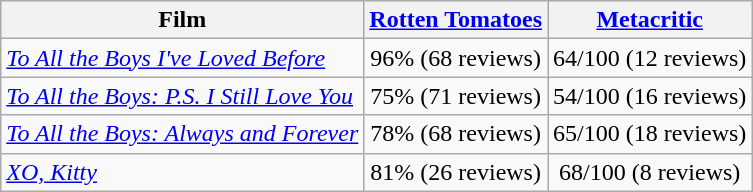<table class="wikitable sortable" border="1" style="text-align: center;">
<tr>
<th>Film</th>
<th><a href='#'>Rotten Tomatoes</a></th>
<th><a href='#'>Metacritic</a></th>
</tr>
<tr>
<td style="text-align: left;"><em><a href='#'>To All the Boys I've Loved Before</a></em></td>
<td>96% (68 reviews)</td>
<td>64/100 (12 reviews)</td>
</tr>
<tr>
<td style="text-align: left;"><em><a href='#'>To All the Boys: P.S. I Still Love You</a></em></td>
<td>75% (71 reviews)</td>
<td>54/100 (16 reviews)</td>
</tr>
<tr>
<td style="text-align: left;"><em><a href='#'>To All the Boys: Always and Forever</a></em></td>
<td>78% (68 reviews)</td>
<td>65/100 (18 reviews)</td>
</tr>
<tr>
<td style="text-align: left;"><em><a href='#'>XO, Kitty</a></em></td>
<td>81% (26 reviews)</td>
<td>68/100 (8 reviews)</td>
</tr>
</table>
